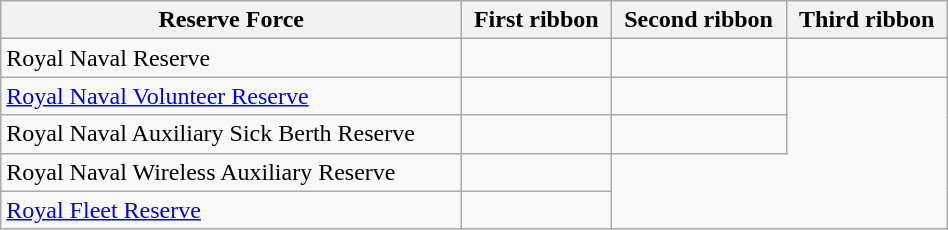<table class="wikitable" style="width:50%">
<tr>
<th>Reserve Force</th>
<th>First ribbon</th>
<th>Second ribbon</th>
<th>Third ribbon</th>
</tr>
<tr>
<td>Royal Naval Reserve</td>
<td></td>
<td></td>
<td></td>
</tr>
<tr>
<td><a href='#'>Royal Naval Volunteer Reserve</a></td>
<td></td>
<td></td>
</tr>
<tr>
<td>Royal Naval Auxiliary Sick Berth Reserve</td>
<td></td>
<td></td>
</tr>
<tr>
<td>Royal Naval Wireless Auxiliary Reserve</td>
<td></td>
</tr>
<tr>
<td><a href='#'>Royal Fleet Reserve</a></td>
<td></td>
</tr>
</table>
